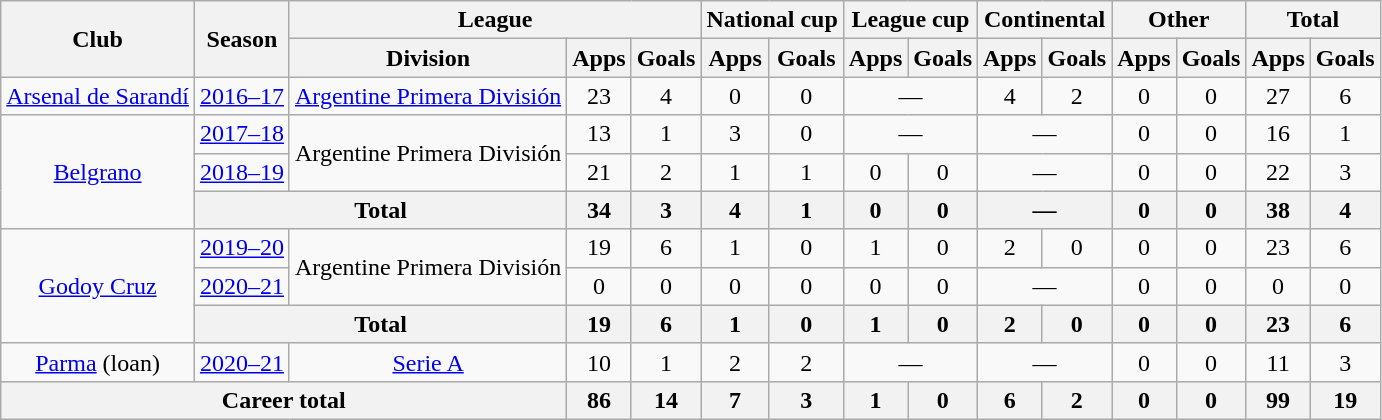<table class="wikitable" style="text-align:center">
<tr>
<th rowspan="2">Club</th>
<th rowspan="2">Season</th>
<th colspan="3">League</th>
<th colspan="2">National cup</th>
<th colspan="2">League cup</th>
<th colspan="2">Continental</th>
<th colspan="2">Other</th>
<th colspan="2">Total</th>
</tr>
<tr>
<th>Division</th>
<th>Apps</th>
<th>Goals</th>
<th>Apps</th>
<th>Goals</th>
<th>Apps</th>
<th>Goals</th>
<th>Apps</th>
<th>Goals</th>
<th>Apps</th>
<th>Goals</th>
<th>Apps</th>
<th>Goals</th>
</tr>
<tr>
<td><a href='#'>Arsenal de Sarandí</a></td>
<td><a href='#'>2016–17</a></td>
<td><a href='#'>Argentine Primera División</a></td>
<td>23</td>
<td>4</td>
<td>0</td>
<td>0</td>
<td colspan="2">—</td>
<td>4</td>
<td>2</td>
<td>0</td>
<td>0</td>
<td>27</td>
<td>6</td>
</tr>
<tr>
<td rowspan="3"><a href='#'>Belgrano</a></td>
<td><a href='#'>2017–18</a></td>
<td rowspan="2">Argentine Primera División</td>
<td>13</td>
<td>1</td>
<td>3</td>
<td>0</td>
<td colspan="2">—</td>
<td colspan="2">—</td>
<td>0</td>
<td>0</td>
<td>16</td>
<td>1</td>
</tr>
<tr>
<td><a href='#'>2018–19</a></td>
<td>21</td>
<td>2</td>
<td>1</td>
<td>1</td>
<td>0</td>
<td>0</td>
<td colspan="2">—</td>
<td>0</td>
<td>0</td>
<td>22</td>
<td>3</td>
</tr>
<tr>
<th colspan="2">Total</th>
<th>34</th>
<th>3</th>
<th>4</th>
<th>1</th>
<th>0</th>
<th>0</th>
<th colspan="2">—</th>
<th>0</th>
<th>0</th>
<th>38</th>
<th>4</th>
</tr>
<tr>
<td rowspan="3"><a href='#'>Godoy Cruz</a></td>
<td><a href='#'>2019–20</a></td>
<td rowspan="2">Argentine Primera División</td>
<td>19</td>
<td>6</td>
<td>1</td>
<td>0</td>
<td>1</td>
<td>0</td>
<td>2</td>
<td>0</td>
<td>0</td>
<td>0</td>
<td>23</td>
<td>6</td>
</tr>
<tr>
<td><a href='#'>2020–21</a></td>
<td>0</td>
<td>0</td>
<td>0</td>
<td>0</td>
<td>0</td>
<td>0</td>
<td colspan="2">—</td>
<td>0</td>
<td>0</td>
<td>0</td>
<td>0</td>
</tr>
<tr>
<th colspan="2">Total</th>
<th>19</th>
<th>6</th>
<th>1</th>
<th>0</th>
<th>1</th>
<th>0</th>
<th>2</th>
<th>0</th>
<th>0</th>
<th>0</th>
<th>23</th>
<th>6</th>
</tr>
<tr>
<td><a href='#'>Parma</a> (loan)</td>
<td><a href='#'>2020–21</a></td>
<td><a href='#'>Serie A</a></td>
<td>10</td>
<td>1</td>
<td>2</td>
<td>2</td>
<td colspan="2">—</td>
<td colspan="2">—</td>
<td>0</td>
<td>0</td>
<td>11</td>
<td>3</td>
</tr>
<tr>
<th colspan="3">Career total</th>
<th>86</th>
<th>14</th>
<th>7</th>
<th>3</th>
<th>1</th>
<th>0</th>
<th>6</th>
<th>2</th>
<th>0</th>
<th>0</th>
<th>99</th>
<th>19</th>
</tr>
</table>
